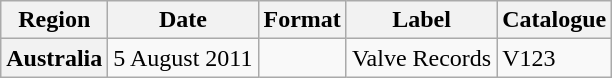<table class="wikitable plainrowheaders">
<tr>
<th scope="col">Region</th>
<th scope="col">Date</th>
<th scope="col">Format</th>
<th scope="col">Label</th>
<th scope="col">Catalogue</th>
</tr>
<tr>
<th scope="row">Australia</th>
<td>5 August 2011</td>
<td></td>
<td>Valve Records</td>
<td>V123</td>
</tr>
</table>
